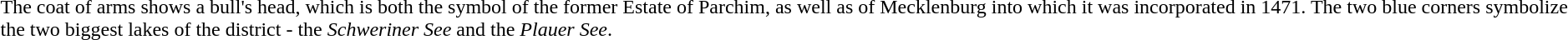<table>
<tr valign=top>
<td></td>
<td>The coat of arms shows a bull's head, which is both the symbol of the former Estate of Parchim, as well as of Mecklenburg into which it was incorporated in 1471. The two blue corners symbolize the two biggest lakes of the district - the <em>Schweriner See</em> and the <em>Plauer See</em>.</td>
</tr>
</table>
